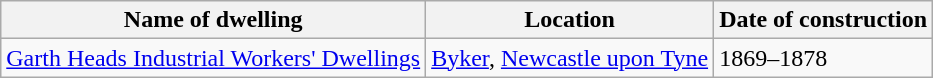<table class="wikitable sortable">
<tr>
<th>Name of dwelling</th>
<th>Location</th>
<th>Date of construction</th>
</tr>
<tr>
<td><a href='#'>Garth Heads Industrial Workers' Dwellings</a></td>
<td><a href='#'>Byker</a>, <a href='#'>Newcastle upon Tyne</a></td>
<td>1869–1878</td>
</tr>
</table>
